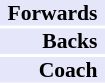<table cellpadding="0" style="border:0;font-size:90%;">
<tr>
<td style="padding:0 5px; text-align:right;" bgcolor="lavender"><strong>Forwards</strong></td>
<td style="text-align:left;"></td>
</tr>
<tr>
<td style="padding:0 5px; text-align:right;" bgcolor="lavender"><strong>Backs</strong></td>
<td style="text-align:left;"></td>
</tr>
<tr>
<td style="padding:0 5px; text-align:right;" bgcolor="lavender"><strong>Coach</strong></td>
<td style="text-align:left;"></td>
</tr>
</table>
